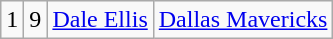<table class="wikitable">
<tr style="text-align:center;" bgcolor="">
<td>1</td>
<td>9</td>
<td><a href='#'>Dale Ellis</a></td>
<td><a href='#'>Dallas Mavericks</a></td>
</tr>
</table>
